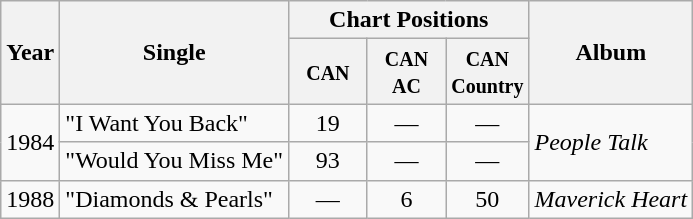<table class="wikitable">
<tr>
<th rowspan="2">Year</th>
<th rowspan="2">Single</th>
<th colspan="3">Chart Positions</th>
<th rowspan="2">Album</th>
</tr>
<tr>
<th width="45"><small>CAN</small></th>
<th width="45"><small>CAN AC</small></th>
<th width="45"><small>CAN Country</small></th>
</tr>
<tr>
<td rowspan="2">1984</td>
<td>"I Want You Back"</td>
<td align="center">19</td>
<td align="center">—</td>
<td align="center">—</td>
<td rowspan="2"><em>People Talk</em></td>
</tr>
<tr>
<td>"Would You Miss Me"</td>
<td align="center">93</td>
<td align="center">—</td>
<td align="center">—</td>
</tr>
<tr>
<td>1988</td>
<td>"Diamonds & Pearls"</td>
<td align="center">—</td>
<td align="center">6</td>
<td align="center">50</td>
<td><em>Maverick Heart</em></td>
</tr>
</table>
